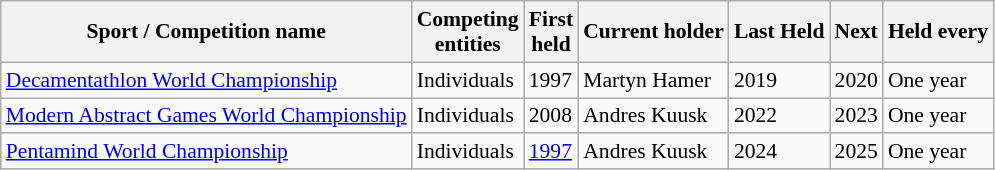<table style="font-size:90%;" class="wikitable sortable">
<tr>
<th>Sport / Competition name</th>
<th>Competing <br> entities</th>
<th>First <br> held</th>
<th>Current holder</th>
<th>Last Held</th>
<th>Next</th>
<th>Held every</th>
</tr>
<tr>
<td><a href='#'>Decamentathlon World Championship</a></td>
<td>Individuals</td>
<td>1997</td>
<td> Martyn Hamer</td>
<td>2019</td>
<td>2020</td>
<td>One year</td>
</tr>
<tr>
<td><a href='#'>Modern Abstract Games World Championship</a></td>
<td>Individuals</td>
<td>2008</td>
<td> Andres Kuusk</td>
<td>2022</td>
<td>2023</td>
<td>One year</td>
</tr>
<tr>
<td><a href='#'>Pentamind World Championship</a></td>
<td>Individuals</td>
<td><a href='#'>1997</a></td>
<td> Andres Kuusk</td>
<td>2024</td>
<td>2025</td>
<td>One year</td>
</tr>
</table>
